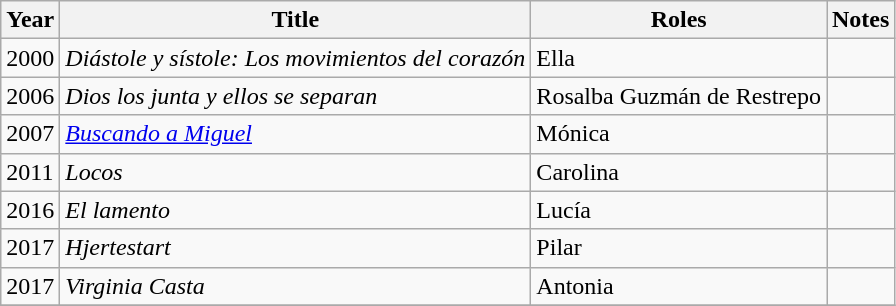<table class="wikitable sortable">
<tr>
<th>Year</th>
<th>Title</th>
<th>Roles</th>
<th>Notes</th>
</tr>
<tr>
<td>2000</td>
<td><em>Diástole y sístole: Los movimientos del corazón</em></td>
<td>Ella</td>
<td></td>
</tr>
<tr>
<td>2006</td>
<td><em>Dios los junta y ellos se separan</em></td>
<td>Rosalba Guzmán de Restrepo</td>
<td></td>
</tr>
<tr>
<td>2007</td>
<td><em><a href='#'>Buscando a Miguel</a></em></td>
<td>Mónica</td>
<td></td>
</tr>
<tr>
<td>2011</td>
<td><em>Locos</em></td>
<td>Carolina</td>
<td></td>
</tr>
<tr>
<td>2016</td>
<td><em>El lamento</em></td>
<td>Lucía</td>
<td></td>
</tr>
<tr>
<td>2017</td>
<td><em>Hjertestart</em></td>
<td>Pilar</td>
<td></td>
</tr>
<tr>
<td>2017</td>
<td><em>Virginia Casta</em></td>
<td>Antonia</td>
<td></td>
</tr>
<tr>
</tr>
</table>
